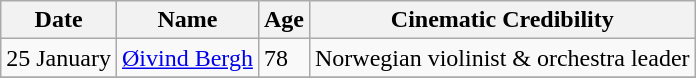<table class="wikitable">
<tr ">
<th>Date</th>
<th>Name</th>
<th>Age</th>
<th>Cinematic Credibility</th>
</tr>
<tr>
<td>25 January</td>
<td><a href='#'>Øivind Bergh</a></td>
<td>78</td>
<td>Norwegian violinist & orchestra leader</td>
</tr>
<tr>
</tr>
</table>
